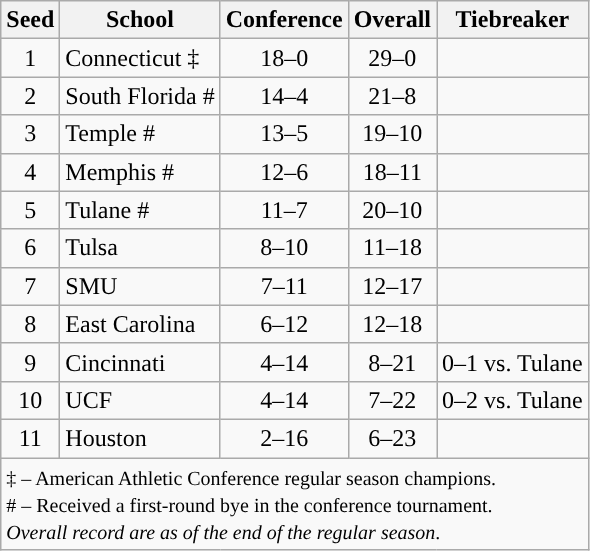<table class="wikitable" style="text-align:center">
<tr>
<th>Seed</th>
<th>School</th>
<th>Conference</th>
<th>Overall</th>
<th>Tiebreaker</th>
</tr>
<tr>
<td>1</td>
<td align=left>Connecticut ‡</td>
<td>18–0</td>
<td>29–0</td>
<td></td>
</tr>
<tr>
<td>2</td>
<td align=left>South Florida #</td>
<td>14–4</td>
<td>21–8</td>
<td></td>
</tr>
<tr>
<td>3</td>
<td align=left>Temple #</td>
<td>13–5</td>
<td>19–10</td>
<td></td>
</tr>
<tr>
<td>4</td>
<td align=left>Memphis #</td>
<td>12–6</td>
<td>18–11</td>
<td></td>
</tr>
<tr>
<td>5</td>
<td align=left>Tulane #</td>
<td>11–7</td>
<td>20–10</td>
<td></td>
</tr>
<tr>
<td>6</td>
<td align=left>Tulsa</td>
<td>8–10</td>
<td>11–18</td>
<td></td>
</tr>
<tr>
<td>7</td>
<td align=left>SMU</td>
<td>7–11</td>
<td>12–17</td>
<td></td>
</tr>
<tr>
<td>8</td>
<td align=left>East Carolina</td>
<td>6–12</td>
<td>12–18</td>
<td></td>
</tr>
<tr>
<td>9</td>
<td align=left>Cincinnati</td>
<td>4–14</td>
<td>8–21</td>
<td>0–1 vs. Tulane</td>
</tr>
<tr>
<td>10</td>
<td align=left>UCF</td>
<td>4–14</td>
<td>7–22</td>
<td>0–2 vs. Tulane</td>
</tr>
<tr>
<td>11</td>
<td align=left>Houston</td>
<td>2–16</td>
<td>6–23</td>
<td></td>
</tr>
<tr>
<td colspan="6" style="text-align:left;"><small>‡ – American Athletic Conference regular season champions.<br># – Received a first-round bye in the conference tournament. <br><em>Overall record are as of the end of the regular season</em>.</small></td>
</tr>
</table>
